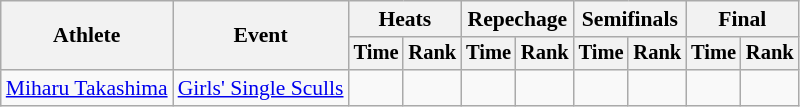<table class="wikitable" style="font-size:90%">
<tr>
<th rowspan="2">Athlete</th>
<th rowspan="2">Event</th>
<th colspan="2">Heats</th>
<th colspan="2">Repechage</th>
<th colspan="2">Semifinals</th>
<th colspan="2">Final</th>
</tr>
<tr style="font-size:95%">
<th>Time</th>
<th>Rank</th>
<th>Time</th>
<th>Rank</th>
<th>Time</th>
<th>Rank</th>
<th>Time</th>
<th>Rank</th>
</tr>
<tr align=center>
<td align=left><a href='#'>Miharu Takashima</a></td>
<td align=left><a href='#'>Girls' Single Sculls</a></td>
<td></td>
<td></td>
<td></td>
<td></td>
<td></td>
<td></td>
<td></td>
<td></td>
</tr>
</table>
